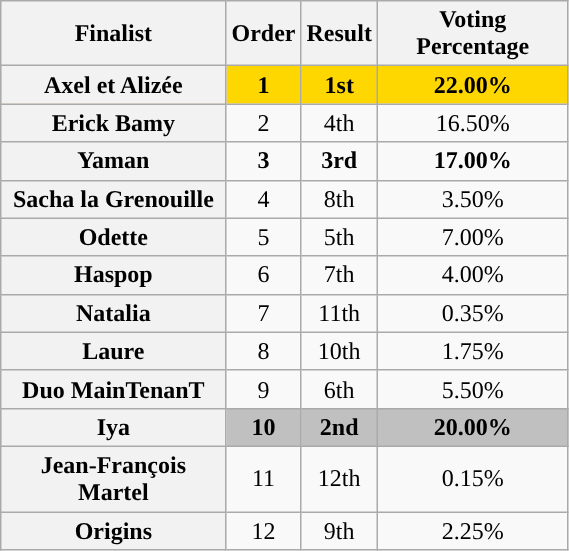<table class="wikitable sortable plainrowheaders" style="text-align:center; width:30%;">
<tr>
<th class="unsortable">Finalist</th>
<th data-sort-type="number" style="width:1em;">Order</th>
<th data-sort-type="number">Result</th>
<th data-sort-type="number">Voting Percentage</th>
</tr>
<tr bgcolor=gold>
<th scope="row"><strong>Axel et Alizée</strong></th>
<td><strong>1</strong></td>
<td><strong>1st</strong></td>
<td><strong>22.00%</strong></td>
</tr>
<tr>
<th scope="row">Erick Bamy</th>
<td>2</td>
<td>4th</td>
<td>16.50%</td>
</tr>
<tr -bgcolor=#c96>
<th scope="row"><strong>Yaman</strong></th>
<td><strong>3</strong></td>
<td><strong>3rd</strong></td>
<td><strong>17.00%</strong></td>
</tr>
<tr>
<th scope="row">Sacha la Grenouille</th>
<td>4</td>
<td>8th</td>
<td>3.50%</td>
</tr>
<tr>
<th scope="row">Odette</th>
<td>5</td>
<td>5th</td>
<td>7.00%</td>
</tr>
<tr>
<th scope="row">Haspop</th>
<td>6</td>
<td>7th</td>
<td>4.00%</td>
</tr>
<tr>
<th scope="row">Natalia</th>
<td>7</td>
<td>11th</td>
<td>0.35%</td>
</tr>
<tr>
<th scope="row">Laure</th>
<td>8</td>
<td>10th</td>
<td>1.75%</td>
</tr>
<tr>
<th scope="row">Duo MainTenanT</th>
<td>9</td>
<td>6th</td>
<td>5.50%</td>
</tr>
<tr bgcolor=silver>
<th scope="row"><strong>Iya</strong></th>
<td><strong>10</strong></td>
<td><strong>2nd</strong></td>
<td><strong>20.00%</strong></td>
</tr>
<tr>
<th scope="row">Jean-François Martel</th>
<td>11</td>
<td>12th</td>
<td>0.15%</td>
</tr>
<tr>
<th scope="row">Origins</th>
<td>12</td>
<td>9th</td>
<td>2.25%</td>
</tr>
</table>
